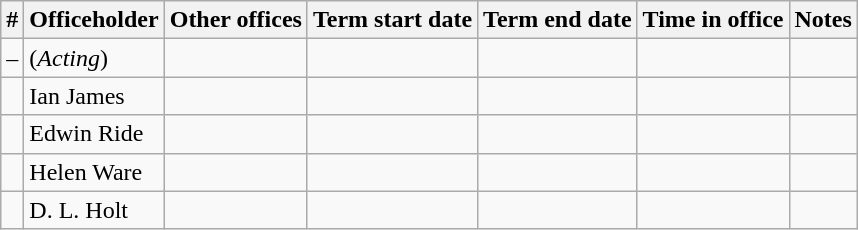<table class='wikitable sortable'>
<tr>
<th>#</th>
<th>Officeholder</th>
<th>Other offices</th>
<th>Term start date</th>
<th>Term end date</th>
<th>Time in office</th>
<th>Notes</th>
</tr>
<tr>
<td align=center>–</td>
<td> (<em>Acting</em>)</td>
<td></td>
<td align=center></td>
<td align=center></td>
<td align=right></td>
<td></td>
</tr>
<tr>
<td align=center></td>
<td>Ian James</td>
<td></td>
<td align=center></td>
<td align=center></td>
<td align=right></td>
<td></td>
</tr>
<tr>
<td align=center></td>
<td>Edwin Ride</td>
<td></td>
<td align=center></td>
<td align=center></td>
<td align=right></td>
<td></td>
</tr>
<tr>
<td align=center></td>
<td>Helen Ware</td>
<td></td>
<td align=center></td>
<td align=center></td>
<td align=right></td>
<td></td>
</tr>
<tr>
<td align=center></td>
<td>D. L. Holt</td>
<td></td>
<td align=center></td>
<td align=center></td>
<td align=right></td>
<td></td>
</tr>
</table>
